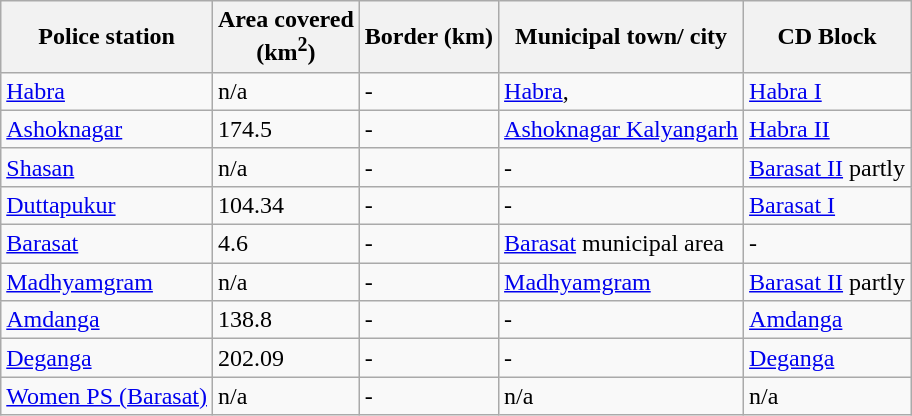<table class="wikitable sortable">
<tr>
<th>Police station</th>
<th>Area covered<br>(km<sup>2</sup>)</th>
<th>Border (km)</th>
<th>Municipal town/ city</th>
<th>CD Block</th>
</tr>
<tr>
<td><a href='#'>Habra</a></td>
<td>n/a</td>
<td>-</td>
<td><a href='#'>Habra</a>,</td>
<td><a href='#'>Habra I</a></td>
</tr>
<tr>
<td><a href='#'>Ashoknagar</a></td>
<td>174.5</td>
<td>-</td>
<td><a href='#'>Ashoknagar Kalyangarh</a></td>
<td><a href='#'>Habra II</a></td>
</tr>
<tr>
<td><a href='#'>Shasan</a></td>
<td>n/a</td>
<td>-</td>
<td>-</td>
<td><a href='#'>Barasat II</a> partly</td>
</tr>
<tr>
<td><a href='#'>Duttapukur</a></td>
<td>104.34</td>
<td>-</td>
<td>-</td>
<td><a href='#'>Barasat I</a></td>
</tr>
<tr>
<td><a href='#'>Barasat</a></td>
<td>4.6</td>
<td>-</td>
<td><a href='#'>Barasat</a> municipal area</td>
<td>-</td>
</tr>
<tr>
<td><a href='#'>Madhyamgram</a></td>
<td>n/a</td>
<td>-</td>
<td><a href='#'>Madhyamgram</a></td>
<td><a href='#'>Barasat II</a> partly</td>
</tr>
<tr>
<td><a href='#'>Amdanga</a></td>
<td>138.8</td>
<td>-</td>
<td>-</td>
<td><a href='#'>Amdanga</a></td>
</tr>
<tr>
<td><a href='#'>Deganga</a></td>
<td>202.09</td>
<td>-</td>
<td>-</td>
<td><a href='#'>Deganga</a></td>
</tr>
<tr>
<td><a href='#'>Women PS (Barasat)</a></td>
<td>n/a</td>
<td>-</td>
<td>n/a</td>
<td>n/a</td>
</tr>
</table>
